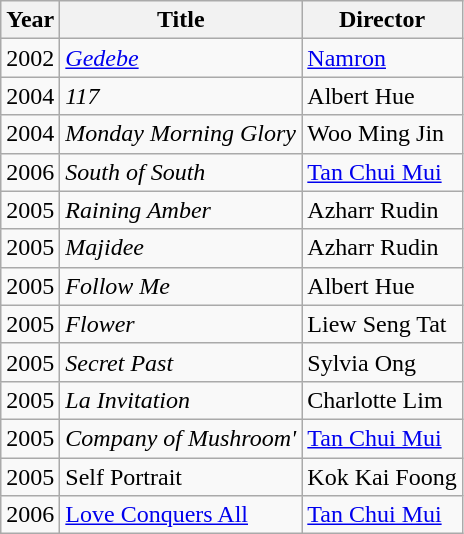<table class="wikitable">
<tr>
<th>Year</th>
<th>Title</th>
<th>Director</th>
</tr>
<tr>
<td>2002</td>
<td><a href='#'><em>Gedebe</em></a></td>
<td><a href='#'>Namron</a></td>
</tr>
<tr>
<td>2004</td>
<td><em>117</em></td>
<td>Albert Hue</td>
</tr>
<tr>
<td>2004</td>
<td><em>Monday Morning Glory</em></td>
<td>Woo Ming Jin</td>
</tr>
<tr>
<td>2006</td>
<td><em>South of South</em></td>
<td><a href='#'>Tan Chui Mui</a></td>
</tr>
<tr>
<td>2005</td>
<td><em>Raining Amber</em></td>
<td>Azharr Rudin</td>
</tr>
<tr>
<td>2005</td>
<td><em>Majidee</em></td>
<td>Azharr Rudin</td>
</tr>
<tr>
<td>2005</td>
<td><em>Follow Me</em></td>
<td>Albert Hue</td>
</tr>
<tr>
<td>2005</td>
<td><em>Flower</em></td>
<td>Liew Seng Tat</td>
</tr>
<tr>
<td>2005</td>
<td><em>Secret Past</em></td>
<td>Sylvia Ong</td>
</tr>
<tr>
<td>2005</td>
<td><em>La Invitation</em></td>
<td>Charlotte Lim</td>
</tr>
<tr>
<td>2005</td>
<td><em>Company of Mushroom'</td>
<td><a href='#'>Tan Chui Mui</a></td>
</tr>
<tr>
<td>2005</td>
<td></em>Self Portrait<em></td>
<td>Kok Kai Foong</td>
</tr>
<tr>
<td>2006</td>
<td><a href='#'></em>Love Conquers All<em></a></td>
<td><a href='#'>Tan Chui Mui</a></td>
</tr>
</table>
